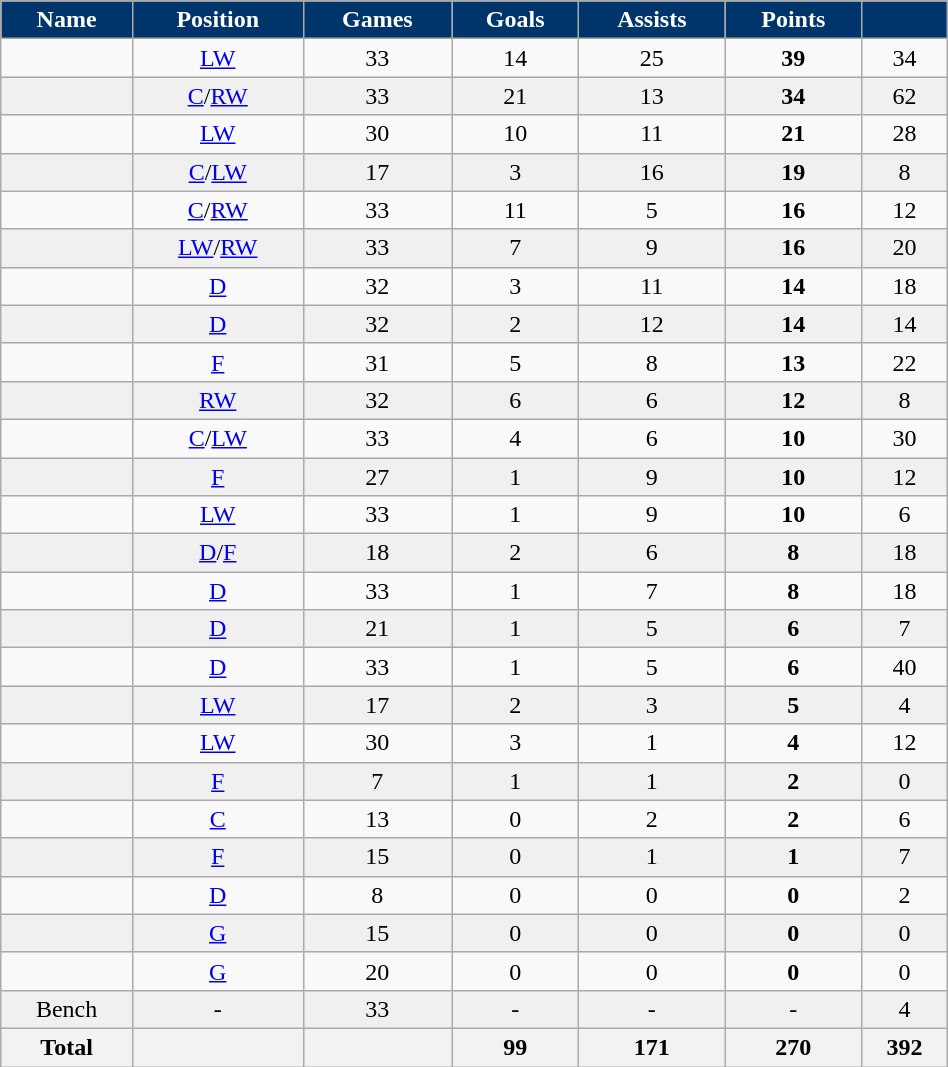<table class="wikitable sortable" width ="50%">
<tr align="center">
<th style="color:white; background:#00356B">Name</th>
<th style="color:white; background:#00356B">Position</th>
<th style="color:white; background:#00356B">Games</th>
<th style="color:white; background:#00356B">Goals</th>
<th style="color:white; background:#00356B">Assists</th>
<th style="color:white; background:#00356B">Points</th>
<th style="color:white; background:#00356B"><a href='#'></a></th>
</tr>
<tr align="center" bgcolor="">
<td></td>
<td><a href='#'>LW</a></td>
<td>33</td>
<td>14</td>
<td>25</td>
<td><strong>39</strong></td>
<td>34</td>
</tr>
<tr align="center" bgcolor="f0f0f0">
<td></td>
<td><a href='#'>C</a>/<a href='#'>RW</a></td>
<td>33</td>
<td>21</td>
<td>13</td>
<td><strong>34</strong></td>
<td>62</td>
</tr>
<tr align="center" bgcolor="">
<td></td>
<td><a href='#'>LW</a></td>
<td>30</td>
<td>10</td>
<td>11</td>
<td><strong>21</strong></td>
<td>28</td>
</tr>
<tr align="center" bgcolor="f0f0f0">
<td></td>
<td><a href='#'>C</a>/<a href='#'>LW</a></td>
<td>17</td>
<td>3</td>
<td>16</td>
<td><strong>19</strong></td>
<td>8</td>
</tr>
<tr align="center" bgcolor="">
<td></td>
<td><a href='#'>C</a>/<a href='#'>RW</a></td>
<td>33</td>
<td>11</td>
<td>5</td>
<td><strong>16</strong></td>
<td>12</td>
</tr>
<tr align="center" bgcolor="f0f0f0">
<td></td>
<td><a href='#'>LW</a>/<a href='#'>RW</a></td>
<td>33</td>
<td>7</td>
<td>9</td>
<td><strong>16</strong></td>
<td>20</td>
</tr>
<tr align="center" bgcolor="">
<td></td>
<td><a href='#'>D</a></td>
<td>32</td>
<td>3</td>
<td>11</td>
<td><strong>14</strong></td>
<td>18</td>
</tr>
<tr align="center" bgcolor="f0f0f0">
<td></td>
<td><a href='#'>D</a></td>
<td>32</td>
<td>2</td>
<td>12</td>
<td><strong>14</strong></td>
<td>14</td>
</tr>
<tr align="center" bgcolor="">
<td></td>
<td><a href='#'>F</a></td>
<td>31</td>
<td>5</td>
<td>8</td>
<td><strong>13</strong></td>
<td>22</td>
</tr>
<tr align="center" bgcolor="f0f0f0">
<td></td>
<td><a href='#'>RW</a></td>
<td>32</td>
<td>6</td>
<td>6</td>
<td><strong>12</strong></td>
<td>8</td>
</tr>
<tr align="center" bgcolor="">
<td></td>
<td><a href='#'>C</a>/<a href='#'>LW</a></td>
<td>33</td>
<td>4</td>
<td>6</td>
<td><strong>10</strong></td>
<td>30</td>
</tr>
<tr align="center" bgcolor="f0f0f0">
<td></td>
<td><a href='#'>F</a></td>
<td>27</td>
<td>1</td>
<td>9</td>
<td><strong>10</strong></td>
<td>12</td>
</tr>
<tr align="center" bgcolor="">
<td></td>
<td><a href='#'>LW</a></td>
<td>33</td>
<td>1</td>
<td>9</td>
<td><strong>10</strong></td>
<td>6</td>
</tr>
<tr align="center" bgcolor="f0f0f0">
<td></td>
<td><a href='#'>D</a>/<a href='#'>F</a></td>
<td>18</td>
<td>2</td>
<td>6</td>
<td><strong>8</strong></td>
<td>18</td>
</tr>
<tr align="center" bgcolor="">
<td></td>
<td><a href='#'>D</a></td>
<td>33</td>
<td>1</td>
<td>7</td>
<td><strong>8</strong></td>
<td>18</td>
</tr>
<tr align="center" bgcolor="f0f0f0">
<td></td>
<td><a href='#'>D</a></td>
<td>21</td>
<td>1</td>
<td>5</td>
<td><strong>6</strong></td>
<td>7</td>
</tr>
<tr align="center" bgcolor="">
<td></td>
<td><a href='#'>D</a></td>
<td>33</td>
<td>1</td>
<td>5</td>
<td><strong>6</strong></td>
<td>40</td>
</tr>
<tr align="center" bgcolor="f0f0f0">
<td></td>
<td><a href='#'>LW</a></td>
<td>17</td>
<td>2</td>
<td>3</td>
<td><strong>5</strong></td>
<td>4</td>
</tr>
<tr align="center" bgcolor="">
<td></td>
<td><a href='#'>LW</a></td>
<td>30</td>
<td>3</td>
<td>1</td>
<td><strong>4</strong></td>
<td>12</td>
</tr>
<tr align="center" bgcolor="f0f0f0">
<td></td>
<td><a href='#'>F</a></td>
<td>7</td>
<td>1</td>
<td>1</td>
<td><strong>2</strong></td>
<td>0</td>
</tr>
<tr align="center" bgcolor="">
<td></td>
<td><a href='#'>C</a></td>
<td>13</td>
<td>0</td>
<td>2</td>
<td><strong>2</strong></td>
<td>6</td>
</tr>
<tr align="center" bgcolor="f0f0f0">
<td></td>
<td><a href='#'>F</a></td>
<td>15</td>
<td>0</td>
<td>1</td>
<td><strong>1</strong></td>
<td>7</td>
</tr>
<tr align="center" bgcolor="">
<td></td>
<td><a href='#'>D</a></td>
<td>8</td>
<td>0</td>
<td>0</td>
<td><strong>0</strong></td>
<td>2</td>
</tr>
<tr align="center" bgcolor="f0f0f0">
<td></td>
<td><a href='#'>G</a></td>
<td>15</td>
<td>0</td>
<td>0</td>
<td><strong>0</strong></td>
<td>0</td>
</tr>
<tr align="center" bgcolor="">
<td></td>
<td><a href='#'>G</a></td>
<td>20</td>
<td>0</td>
<td>0</td>
<td><strong>0</strong></td>
<td>0</td>
</tr>
<tr align="center" bgcolor="f0f0f0">
<td>Bench</td>
<td>-</td>
<td>33</td>
<td>-</td>
<td>-</td>
<td>-</td>
<td>4</td>
</tr>
<tr>
<th>Total</th>
<th></th>
<th></th>
<th>99</th>
<th>171</th>
<th>270</th>
<th>392</th>
</tr>
</table>
